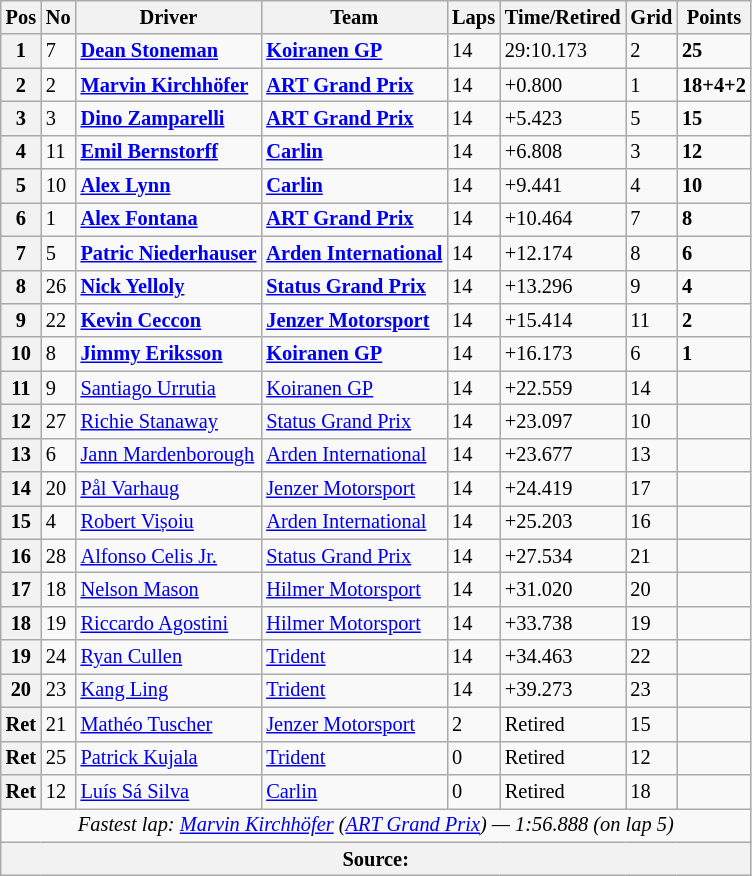<table class="wikitable" style="font-size:85%">
<tr>
<th>Pos</th>
<th>No</th>
<th>Driver</th>
<th>Team</th>
<th>Laps</th>
<th>Time/Retired</th>
<th>Grid</th>
<th>Points</th>
</tr>
<tr>
<th>1</th>
<td>7</td>
<td> <strong><a href='#'>Dean Stoneman</a></strong></td>
<td><strong><a href='#'>Koiranen GP</a></strong></td>
<td>14</td>
<td>29:10.173</td>
<td>2</td>
<td><strong>25</strong></td>
</tr>
<tr>
<th>2</th>
<td>2</td>
<td> <strong><a href='#'>Marvin Kirchhöfer</a></strong></td>
<td><strong><a href='#'>ART Grand Prix</a></strong></td>
<td>14</td>
<td>+0.800</td>
<td>1</td>
<td><strong>18+4+2</strong></td>
</tr>
<tr>
<th>3</th>
<td>3</td>
<td> <strong><a href='#'>Dino Zamparelli</a></strong></td>
<td><strong><a href='#'>ART Grand Prix</a></strong></td>
<td>14</td>
<td>+5.423</td>
<td>5</td>
<td><strong>15</strong></td>
</tr>
<tr>
<th>4</th>
<td>11</td>
<td> <strong><a href='#'>Emil Bernstorff</a></strong></td>
<td><strong><a href='#'>Carlin</a></strong></td>
<td>14</td>
<td>+6.808</td>
<td>3</td>
<td><strong>12</strong></td>
</tr>
<tr>
<th>5</th>
<td>10</td>
<td> <strong><a href='#'>Alex Lynn</a></strong></td>
<td><strong><a href='#'>Carlin</a></strong></td>
<td>14</td>
<td>+9.441</td>
<td>4</td>
<td><strong>10</strong></td>
</tr>
<tr>
<th>6</th>
<td>1</td>
<td> <strong><a href='#'>Alex Fontana</a></strong></td>
<td><strong><a href='#'>ART Grand Prix</a></strong></td>
<td>14</td>
<td>+10.464</td>
<td>7</td>
<td><strong>8</strong></td>
</tr>
<tr>
<th>7</th>
<td>5</td>
<td> <strong><a href='#'>Patric Niederhauser</a></strong></td>
<td><strong><a href='#'>Arden International</a></strong></td>
<td>14</td>
<td>+12.174</td>
<td>8</td>
<td><strong>6</strong></td>
</tr>
<tr>
<th>8</th>
<td>26</td>
<td> <strong><a href='#'>Nick Yelloly</a></strong></td>
<td><strong><a href='#'>Status Grand Prix</a></strong></td>
<td>14</td>
<td>+13.296</td>
<td>9</td>
<td><strong>4</strong></td>
</tr>
<tr>
<th>9</th>
<td>22</td>
<td> <strong><a href='#'>Kevin Ceccon</a></strong></td>
<td><strong><a href='#'>Jenzer Motorsport</a></strong></td>
<td>14</td>
<td>+15.414</td>
<td>11</td>
<td><strong>2</strong></td>
</tr>
<tr>
<th>10</th>
<td>8</td>
<td> <strong><a href='#'>Jimmy Eriksson</a></strong></td>
<td><strong><a href='#'>Koiranen GP</a></strong></td>
<td>14</td>
<td>+16.173</td>
<td>6</td>
<td><strong>1</strong></td>
</tr>
<tr>
<th>11</th>
<td>9</td>
<td> <a href='#'>Santiago Urrutia</a></td>
<td><a href='#'>Koiranen GP</a></td>
<td>14</td>
<td>+22.559</td>
<td>14</td>
<td></td>
</tr>
<tr>
<th>12</th>
<td>27</td>
<td> <a href='#'>Richie Stanaway</a></td>
<td><a href='#'>Status Grand Prix</a></td>
<td>14</td>
<td>+23.097</td>
<td>10</td>
<td></td>
</tr>
<tr>
<th>13</th>
<td>6</td>
<td> <a href='#'>Jann Mardenborough</a></td>
<td><a href='#'>Arden International</a></td>
<td>14</td>
<td>+23.677</td>
<td>13</td>
<td></td>
</tr>
<tr>
<th>14</th>
<td>20</td>
<td> <a href='#'>Pål Varhaug</a></td>
<td><a href='#'>Jenzer Motorsport</a></td>
<td>14</td>
<td>+24.419</td>
<td>17</td>
<td></td>
</tr>
<tr>
<th>15</th>
<td>4</td>
<td> <a href='#'>Robert Vișoiu</a></td>
<td><a href='#'>Arden International</a></td>
<td>14</td>
<td>+25.203</td>
<td>16</td>
<td></td>
</tr>
<tr>
<th>16</th>
<td>28</td>
<td> <a href='#'>Alfonso Celis Jr.</a></td>
<td><a href='#'>Status Grand Prix</a></td>
<td>14</td>
<td>+27.534</td>
<td>21</td>
<td></td>
</tr>
<tr>
<th>17</th>
<td>18</td>
<td> <a href='#'>Nelson Mason</a></td>
<td><a href='#'>Hilmer Motorsport</a></td>
<td>14</td>
<td>+31.020</td>
<td>20</td>
<td></td>
</tr>
<tr>
<th>18</th>
<td>19</td>
<td> <a href='#'>Riccardo Agostini</a></td>
<td><a href='#'>Hilmer Motorsport</a></td>
<td>14</td>
<td>+33.738</td>
<td>19</td>
<td></td>
</tr>
<tr>
<th>19</th>
<td>24</td>
<td> <a href='#'>Ryan Cullen</a></td>
<td><a href='#'>Trident</a></td>
<td>14</td>
<td>+34.463</td>
<td>22</td>
<td></td>
</tr>
<tr>
<th>20</th>
<td>23</td>
<td> <a href='#'>Kang Ling</a></td>
<td><a href='#'>Trident</a></td>
<td>14</td>
<td>+39.273</td>
<td>23</td>
<td></td>
</tr>
<tr>
<th>Ret</th>
<td>21</td>
<td> <a href='#'>Mathéo Tuscher</a></td>
<td><a href='#'>Jenzer Motorsport</a></td>
<td>2</td>
<td>Retired</td>
<td>15</td>
<td></td>
</tr>
<tr>
<th>Ret</th>
<td>25</td>
<td> <a href='#'>Patrick Kujala</a></td>
<td><a href='#'>Trident</a></td>
<td>0</td>
<td>Retired</td>
<td>12</td>
<td></td>
</tr>
<tr>
<th>Ret</th>
<td>12</td>
<td> <a href='#'>Luís Sá Silva</a></td>
<td><a href='#'>Carlin</a></td>
<td>0</td>
<td>Retired</td>
<td>18</td>
<td></td>
</tr>
<tr>
<td colspan="8" align="center"><em>Fastest lap: <a href='#'>Marvin Kirchhöfer</a> (<a href='#'>ART Grand Prix</a>) — 1:56.888 (on lap 5)</em></td>
</tr>
<tr>
<th colspan="8">Source:</th>
</tr>
</table>
